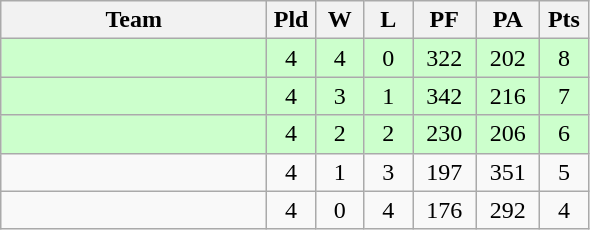<table class="wikitable" style="text-align:center;">
<tr>
<th width=170>Team</th>
<th width=25>Pld</th>
<th width=25>W</th>
<th width=25>L</th>
<th width=35>PF</th>
<th width=35>PA</th>
<th width=25>Pts</th>
</tr>
<tr bgcolor=#ccffcc>
<td align="left"></td>
<td>4</td>
<td>4</td>
<td>0</td>
<td>322</td>
<td>202</td>
<td>8</td>
</tr>
<tr bgcolor=#ccffcc>
<td align="left"><em></em></td>
<td>4</td>
<td>3</td>
<td>1</td>
<td>342</td>
<td>216</td>
<td>7</td>
</tr>
<tr bgcolor=#ccffcc>
<td align="left"></td>
<td>4</td>
<td>2</td>
<td>2</td>
<td>230</td>
<td>206</td>
<td>6</td>
</tr>
<tr bgcolor=>
<td align="left"></td>
<td>4</td>
<td>1</td>
<td>3</td>
<td>197</td>
<td>351</td>
<td>5</td>
</tr>
<tr bgcolor=>
<td align="left"></td>
<td>4</td>
<td>0</td>
<td>4</td>
<td>176</td>
<td>292</td>
<td>4</td>
</tr>
</table>
